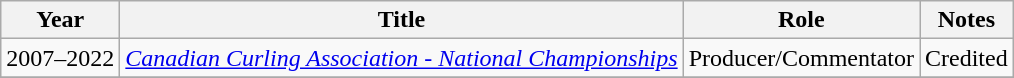<table class="wikitable sortable">
<tr>
<th>Year</th>
<th>Title</th>
<th>Role</th>
<th class="unsortable">Notes</th>
</tr>
<tr>
<td>2007–2022</td>
<td><em><a href='#'>Canadian Curling Association - National Championships</a></em></td>
<td>Producer/Commentator</td>
<td>Credited</td>
</tr>
<tr>
</tr>
</table>
